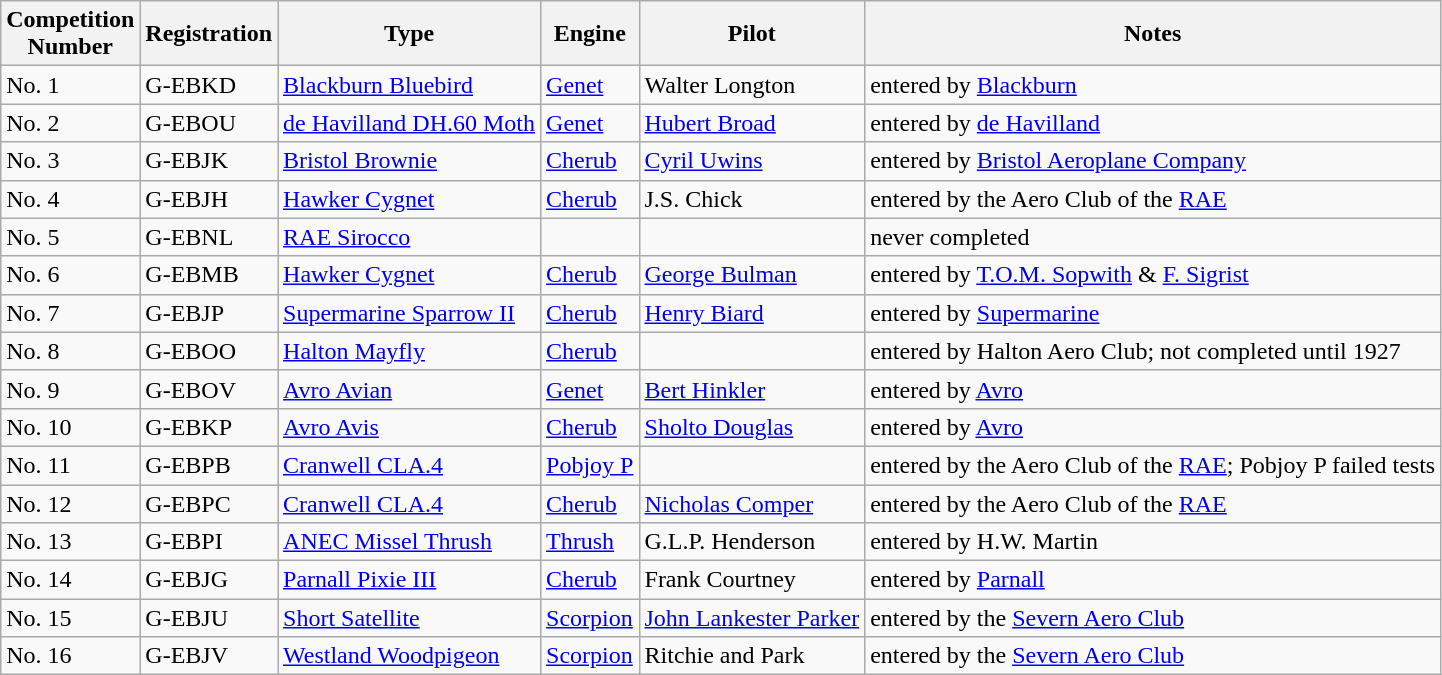<table class="wikitable">
<tr>
<th>Competition<br> Number</th>
<th>Registration</th>
<th>Type</th>
<th>Engine</th>
<th>Pilot</th>
<th>Notes</th>
</tr>
<tr>
<td>No. 1</td>
<td>G-EBKD</td>
<td><a href='#'>Blackburn Bluebird</a></td>
<td><a href='#'>Genet</a></td>
<td>Walter Longton</td>
<td>entered by <a href='#'>Blackburn</a></td>
</tr>
<tr>
<td>No. 2</td>
<td>G-EBOU</td>
<td><a href='#'>de Havilland DH.60 Moth</a></td>
<td><a href='#'>Genet</a></td>
<td><a href='#'>Hubert Broad</a></td>
<td>entered by <a href='#'>de Havilland</a></td>
</tr>
<tr>
<td>No. 3</td>
<td>G-EBJK</td>
<td><a href='#'>Bristol Brownie</a></td>
<td><a href='#'>Cherub</a></td>
<td><a href='#'>Cyril Uwins</a></td>
<td>entered by <a href='#'>Bristol Aeroplane Company</a></td>
</tr>
<tr>
<td>No. 4</td>
<td>G-EBJH</td>
<td><a href='#'>Hawker Cygnet</a></td>
<td><a href='#'>Cherub</a></td>
<td>J.S. Chick</td>
<td>entered by the Aero Club of the <a href='#'>RAE</a></td>
</tr>
<tr>
<td>No. 5</td>
<td>G-EBNL</td>
<td><a href='#'>RAE Sirocco</a></td>
<td></td>
<td></td>
<td>never completed</td>
</tr>
<tr>
<td>No. 6</td>
<td>G-EBMB</td>
<td><a href='#'>Hawker Cygnet</a></td>
<td><a href='#'>Cherub</a></td>
<td><a href='#'>George Bulman</a></td>
<td>entered by <a href='#'>T.O.M. Sopwith</a>  & <a href='#'>F. Sigrist</a></td>
</tr>
<tr>
<td>No. 7</td>
<td>G-EBJP</td>
<td><a href='#'>Supermarine Sparrow II</a></td>
<td><a href='#'>Cherub</a></td>
<td><a href='#'>Henry Biard</a></td>
<td>entered by <a href='#'>Supermarine</a></td>
</tr>
<tr>
<td>No. 8</td>
<td>G-EBOO</td>
<td><a href='#'>Halton Mayfly</a></td>
<td><a href='#'>Cherub</a></td>
<td></td>
<td>entered by Halton Aero Club; not completed until 1927</td>
</tr>
<tr>
<td>No. 9</td>
<td>G-EBOV</td>
<td><a href='#'>Avro Avian</a></td>
<td><a href='#'>Genet</a></td>
<td><a href='#'>Bert Hinkler</a></td>
<td>entered by <a href='#'>Avro</a></td>
</tr>
<tr>
<td>No. 10</td>
<td>G-EBKP</td>
<td><a href='#'>Avro Avis</a></td>
<td><a href='#'>Cherub</a></td>
<td><a href='#'>Sholto Douglas</a></td>
<td>entered by <a href='#'>Avro</a></td>
</tr>
<tr>
<td>No. 11</td>
<td>G-EBPB</td>
<td><a href='#'>Cranwell CLA.4</a></td>
<td><a href='#'>Pobjoy P</a></td>
<td></td>
<td>entered by the Aero Club of the <a href='#'>RAE</a>; Pobjoy P failed tests</td>
</tr>
<tr>
<td>No. 12</td>
<td>G-EBPC</td>
<td><a href='#'>Cranwell CLA.4</a></td>
<td><a href='#'>Cherub</a></td>
<td><a href='#'>Nicholas Comper</a></td>
<td>entered by the Aero Club of the <a href='#'>RAE</a></td>
</tr>
<tr>
<td>No. 13</td>
<td>G-EBPI</td>
<td><a href='#'>ANEC Missel Thrush</a></td>
<td><a href='#'>Thrush</a></td>
<td>G.L.P. Henderson</td>
<td>entered by H.W. Martin</td>
</tr>
<tr>
<td>No. 14</td>
<td>G-EBJG</td>
<td><a href='#'>Parnall Pixie III</a></td>
<td><a href='#'>Cherub</a></td>
<td>Frank Courtney</td>
<td>entered by <a href='#'>Parnall</a></td>
</tr>
<tr>
<td>No. 15</td>
<td>G-EBJU</td>
<td><a href='#'>Short Satellite</a></td>
<td><a href='#'>Scorpion</a></td>
<td><a href='#'>John Lankester Parker</a></td>
<td>entered by the <a href='#'>Severn Aero Club</a></td>
</tr>
<tr>
<td>No. 16</td>
<td>G-EBJV</td>
<td><a href='#'>Westland Woodpigeon</a></td>
<td><a href='#'>Scorpion</a></td>
<td>Ritchie and Park</td>
<td>entered by the <a href='#'>Severn Aero Club</a></td>
</tr>
</table>
